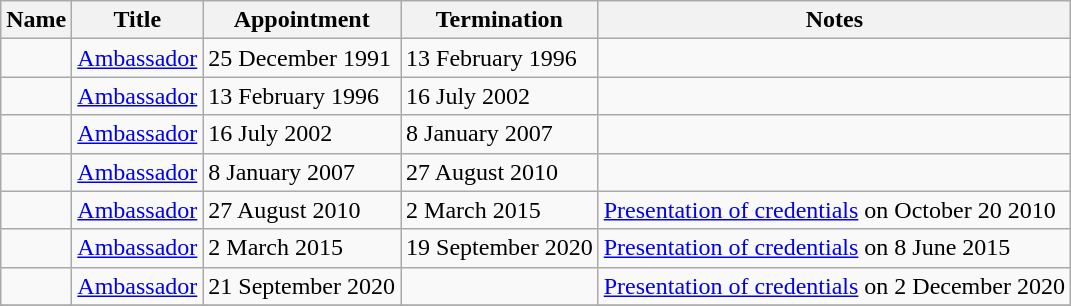<table class="wikitable">
<tr valign="middle">
<th>Name</th>
<th>Title</th>
<th>Appointment</th>
<th>Termination</th>
<th>Notes</th>
</tr>
<tr>
<td></td>
<td><a href='#'>Ambassador</a></td>
<td>25 December 1991</td>
<td>13 February 1996</td>
<td></td>
</tr>
<tr>
<td></td>
<td><a href='#'>Ambassador</a></td>
<td>13 February 1996</td>
<td>16 July 2002</td>
<td></td>
</tr>
<tr>
<td></td>
<td><a href='#'>Ambassador</a></td>
<td>16 July 2002</td>
<td>8 January 2007</td>
<td></td>
</tr>
<tr>
<td></td>
<td><a href='#'>Ambassador</a></td>
<td>8 January 2007</td>
<td>27 August 2010</td>
<td></td>
</tr>
<tr>
<td></td>
<td><a href='#'>Ambassador</a></td>
<td>27 August 2010</td>
<td>2 March 2015</td>
<td><a href='#'>Presentation of credentials</a> on October 20 2010</td>
</tr>
<tr>
<td></td>
<td><a href='#'>Ambassador</a></td>
<td>2 March 2015</td>
<td>19 September 2020</td>
<td><a href='#'>Presentation of credentials</a> on 8 June 2015</td>
</tr>
<tr>
<td></td>
<td><a href='#'>Ambassador</a></td>
<td>21 September 2020</td>
<td></td>
<td><a href='#'>Presentation of credentials</a> on 2 December 2020</td>
</tr>
<tr>
</tr>
</table>
